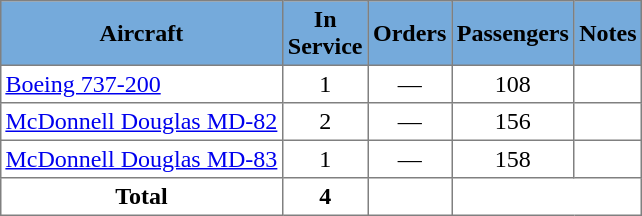<table class="toccolours" border="1" cellpadding="3" style="margin:1em auto; border-collapse:collapse">
<tr bgcolor=#75aadb>
<th>Aircraft</th>
<th>In<br>Service</th>
<th>Orders</th>
<th>Passengers</th>
<th>Notes</th>
</tr>
<tr>
<td><a href='#'>Boeing 737-200</a></td>
<td align="center">1</td>
<td align="center">—</td>
<td align="center">108</td>
<td></td>
</tr>
<tr>
<td><a href='#'>McDonnell Douglas MD-82</a></td>
<td align="center">2</td>
<td align="center">—</td>
<td align="center">156</td>
<td></td>
</tr>
<tr>
<td><a href='#'>McDonnell Douglas MD-83</a></td>
<td align="center">1</td>
<td align="center">—</td>
<td align="center">158</td>
<td></td>
</tr>
<tr>
<th>Total</th>
<th>4</th>
<th></th>
<th colspan="2"></th>
</tr>
</table>
